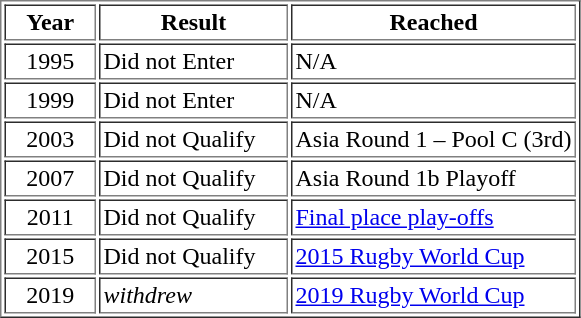<table border="1" cellpadding="2">
<tr>
<th align="center" width="55px">Year</th>
<th align="center" width="120px">Result</th>
<th>Reached</th>
</tr>
<tr>
<td align="center">1995</td>
<td align="left">Did not Enter</td>
<td>N/A</td>
</tr>
<tr>
<td align="center">1999</td>
<td align="left">Did not Enter</td>
<td>N/A</td>
</tr>
<tr>
<td align="center">2003</td>
<td align="left">Did not Qualify</td>
<td>Asia Round 1 – Pool C (3rd)</td>
</tr>
<tr>
<td align="center">2007</td>
<td align="left">Did not Qualify</td>
<td>Asia Round 1b Playoff</td>
</tr>
<tr>
<td align="center">2011</td>
<td align="left">Did not Qualify</td>
<td><a href='#'>Final place play-offs</a></td>
</tr>
<tr>
<td align="center">2015</td>
<td align="left">Did not Qualify</td>
<td><a href='#'>2015 Rugby World Cup</a></td>
</tr>
<tr>
<td align="center">2019</td>
<td align="left"><em>withdrew</em></td>
<td><a href='#'>2019 Rugby World Cup</a></td>
</tr>
</table>
